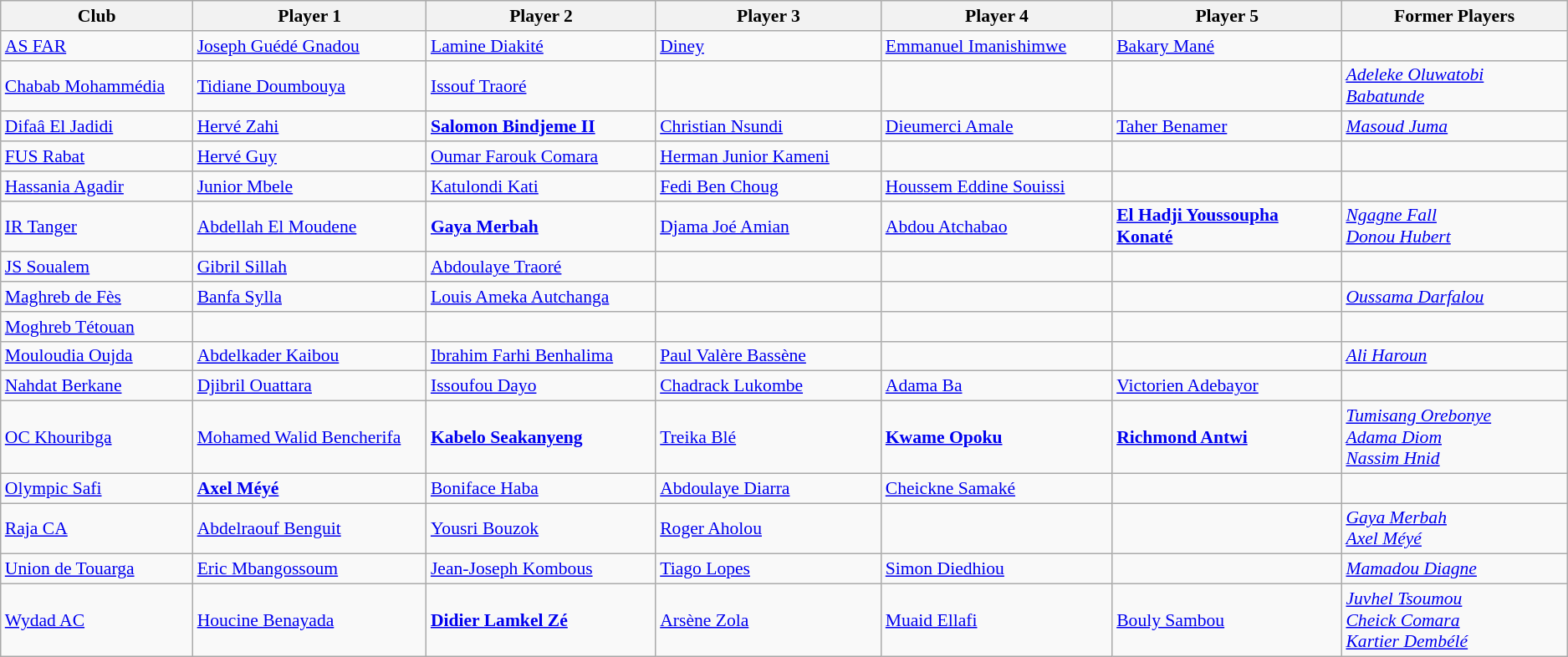<table class="wikitable" border="1" style="text-align: left; font-size:90%">
<tr>
<th width="175">Club</th>
<th width="220">Player 1</th>
<th width="220">Player 2</th>
<th width="220">Player 3</th>
<th width="220">Player 4</th>
<th width="220">Player 5</th>
<th width="220">Former Players</th>
</tr>
<tr>
<td><a href='#'>AS FAR</a></td>
<td> <a href='#'>Joseph Guédé Gnadou</a></td>
<td> <a href='#'>Lamine Diakité</a></td>
<td> <a href='#'>Diney</a></td>
<td> <a href='#'>Emmanuel Imanishimwe</a></td>
<td> <a href='#'>Bakary Mané</a></td>
<td></td>
</tr>
<tr>
<td><a href='#'>Chabab Mohammédia</a></td>
<td> <a href='#'>Tidiane Doumbouya</a></td>
<td> <a href='#'>Issouf Traoré</a></td>
<td></td>
<td></td>
<td></td>
<td> <em><a href='#'>Adeleke Oluwatobi Babatunde</a></em></td>
</tr>
<tr>
<td><a href='#'>Difaâ El Jadidi</a></td>
<td> <a href='#'>Hervé Zahi</a></td>
<td> <strong><a href='#'>Salomon Bindjeme II</a></strong></td>
<td> <a href='#'>Christian Nsundi</a></td>
<td> <a href='#'>Dieumerci Amale</a></td>
<td> <a href='#'>Taher Benamer</a></td>
<td> <em><a href='#'>Masoud Juma</a></em></td>
</tr>
<tr>
<td><a href='#'>FUS Rabat</a></td>
<td> <a href='#'>Hervé Guy</a></td>
<td> <a href='#'>Oumar Farouk Comara</a></td>
<td> <a href='#'>Herman Junior Kameni</a></td>
<td></td>
<td></td>
<td></td>
</tr>
<tr>
<td><a href='#'>Hassania Agadir</a></td>
<td> <a href='#'>Junior Mbele</a></td>
<td> <a href='#'>Katulondi Kati</a></td>
<td> <a href='#'>Fedi Ben Choug</a></td>
<td> <a href='#'>Houssem Eddine Souissi</a></td>
<td></td>
<td></td>
</tr>
<tr>
<td><a href='#'>IR Tanger</a></td>
<td> <a href='#'>Abdellah El Moudene</a></td>
<td> <strong><a href='#'>Gaya Merbah</a></strong></td>
<td> <a href='#'>Djama Joé Amian</a></td>
<td> <a href='#'>Abdou Atchabao</a></td>
<td> <strong><a href='#'>El Hadji Youssoupha Konaté</a></strong></td>
<td> <em><a href='#'>Ngagne Fall</a></em><br> <em><a href='#'>Donou Hubert</a></em></td>
</tr>
<tr>
<td><a href='#'>JS Soualem</a></td>
<td> <a href='#'>Gibril Sillah</a></td>
<td> <a href='#'>Abdoulaye Traoré</a></td>
<td></td>
<td></td>
<td></td>
<td></td>
</tr>
<tr>
<td><a href='#'>Maghreb de Fès</a></td>
<td> <a href='#'>Banfa Sylla</a></td>
<td> <a href='#'>Louis Ameka Autchanga</a></td>
<td></td>
<td></td>
<td></td>
<td> <em><a href='#'>Oussama Darfalou</a></em></td>
</tr>
<tr>
<td><a href='#'>Moghreb Tétouan</a></td>
<td></td>
<td></td>
<td></td>
<td></td>
<td></td>
<td></td>
</tr>
<tr>
<td><a href='#'>Mouloudia Oujda</a></td>
<td> <a href='#'>Abdelkader Kaibou</a></td>
<td> <a href='#'>Ibrahim Farhi Benhalima</a></td>
<td> <a href='#'>Paul Valère Bassène</a></td>
<td></td>
<td></td>
<td> <em><a href='#'>Ali Haroun</a></em></td>
</tr>
<tr>
<td><a href='#'>Nahdat Berkane</a></td>
<td> <a href='#'>Djibril Ouattara</a></td>
<td> <a href='#'>Issoufou Dayo</a></td>
<td> <a href='#'>Chadrack Lukombe</a></td>
<td> <a href='#'>Adama Ba</a></td>
<td> <a href='#'>Victorien Adebayor</a></td>
<td></td>
</tr>
<tr>
<td><a href='#'>OC Khouribga</a></td>
<td> <a href='#'>Mohamed Walid Bencherifa</a></td>
<td> <strong><a href='#'>Kabelo Seakanyeng</a></strong></td>
<td> <a href='#'>Treika Blé</a></td>
<td> <strong><a href='#'>Kwame Opoku</a></strong></td>
<td> <strong><a href='#'>Richmond Antwi</a></strong></td>
<td> <em><a href='#'>Tumisang Orebonye</a></em><br> <em><a href='#'>Adama Diom</a></em><br> <em><a href='#'>Nassim Hnid</a></em></td>
</tr>
<tr>
<td><a href='#'>Olympic Safi</a></td>
<td> <strong><a href='#'>Axel Méyé</a></strong></td>
<td> <a href='#'>Boniface Haba</a></td>
<td> <a href='#'>Abdoulaye Diarra</a></td>
<td> <a href='#'>Cheickne Samaké</a></td>
<td></td>
<td></td>
</tr>
<tr>
<td><a href='#'>Raja CA</a></td>
<td> <a href='#'>Abdelraouf Benguit</a></td>
<td> <a href='#'>Yousri Bouzok</a></td>
<td> <a href='#'>Roger Aholou</a></td>
<td></td>
<td></td>
<td> <em><a href='#'>Gaya Merbah</a></em><br> <em><a href='#'>Axel Méyé</a></em></td>
</tr>
<tr>
<td><a href='#'>Union de Touarga</a></td>
<td> <a href='#'>Eric Mbangossoum</a></td>
<td> <a href='#'>Jean-Joseph Kombous</a></td>
<td> <a href='#'>Tiago Lopes</a></td>
<td> <a href='#'>Simon Diedhiou</a></td>
<td></td>
<td> <em><a href='#'>Mamadou Diagne</a></em></td>
</tr>
<tr>
<td><a href='#'>Wydad AC</a></td>
<td> <a href='#'>Houcine Benayada</a></td>
<td> <strong><a href='#'>Didier Lamkel Zé</a></strong></td>
<td> <a href='#'>Arsène Zola</a></td>
<td> <a href='#'>Muaid Ellafi</a></td>
<td> <a href='#'>Bouly Sambou</a></td>
<td> <em><a href='#'>Juvhel Tsoumou</a></em><br> <em><a href='#'>Cheick Comara</a></em><br> <em><a href='#'>Kartier Dembélé</a></em></td>
</tr>
</table>
